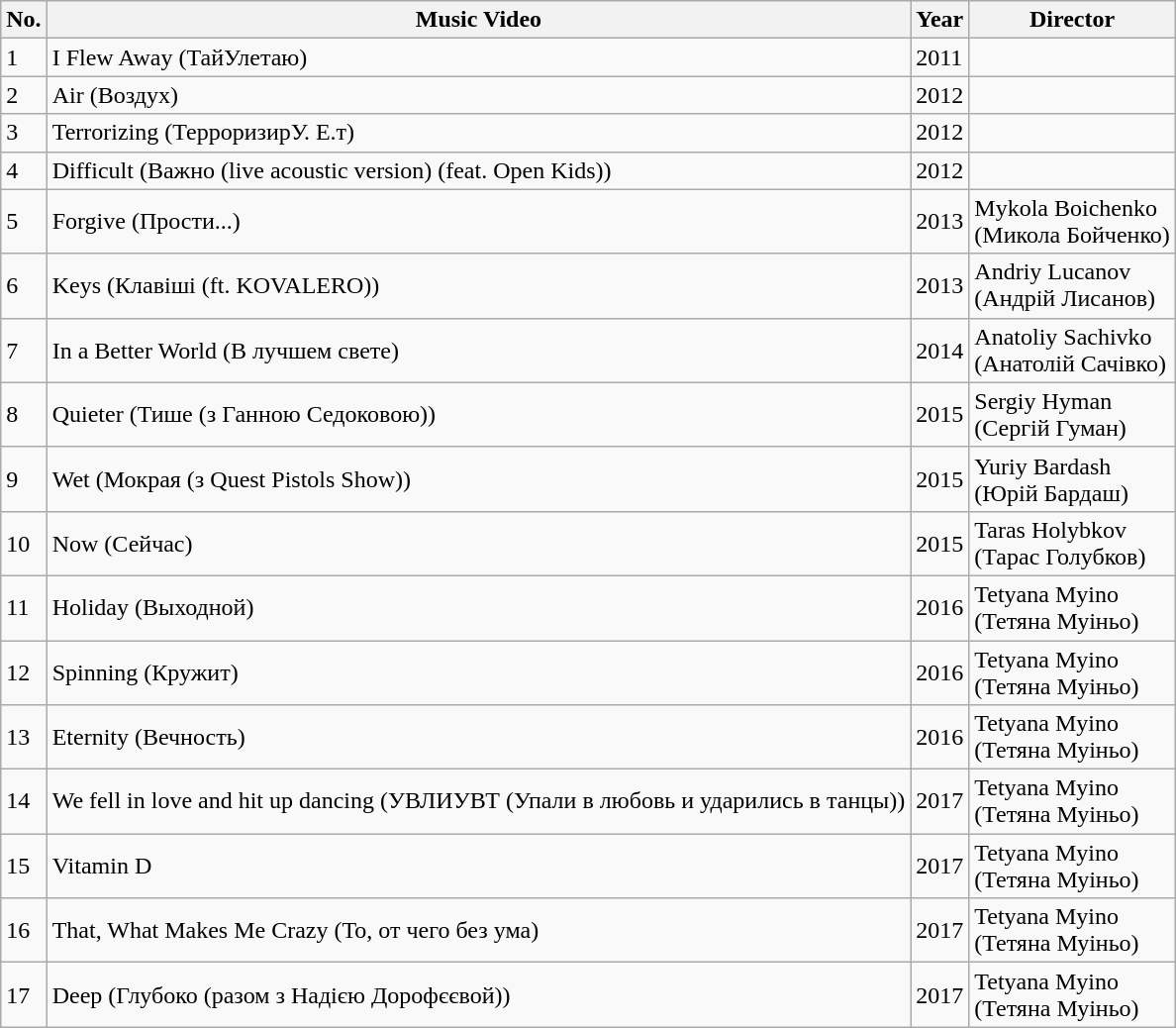<table class="wikitable">
<tr>
<th>No.</th>
<th>Music Video</th>
<th>Year</th>
<th>Director</th>
</tr>
<tr>
<td>1</td>
<td>I Flew Away (ТайУлетаю)</td>
<td>2011</td>
<td></td>
</tr>
<tr>
<td>2</td>
<td>Air (Воздух)</td>
<td>2012</td>
<td></td>
</tr>
<tr>
<td>3</td>
<td>Terrorizing (ТерроризирУ. Е.т)</td>
<td>2012</td>
<td></td>
</tr>
<tr>
<td>4</td>
<td>Difficult (Важно (live acoustic version) (feat. Open Kids))</td>
<td>2012</td>
<td></td>
</tr>
<tr>
<td>5</td>
<td>Forgive (Прости...)</td>
<td>2013</td>
<td>Mykola Boichenko<br>(Микола Бойченко)</td>
</tr>
<tr>
<td>6</td>
<td>Keys (Клавіші (ft. KOVALERO))</td>
<td>2013</td>
<td>Andriy Lucanov<br>(Андрій Лисанов)</td>
</tr>
<tr>
<td>7</td>
<td>In a Better World (В лучшем свете)</td>
<td>2014</td>
<td>Anatoliy Sachivko<br>(Анатолій Сачівко)</td>
</tr>
<tr>
<td>8</td>
<td>Quieter (Тише (з Ганною Седоковою))</td>
<td>2015</td>
<td>Sergiy Hyman<br>(Сергій Гуман)</td>
</tr>
<tr>
<td>9</td>
<td>Wet (Мокрая (з Quest Pistols Show))</td>
<td>2015</td>
<td>Yuriy Bardash<br>(Юрій Бардаш)</td>
</tr>
<tr>
<td>10</td>
<td>Now (Сейчас)</td>
<td>2015</td>
<td>Taras Holybkov<br>(Тарас Голубков)</td>
</tr>
<tr>
<td>11</td>
<td>Holiday (Выходной)</td>
<td>2016</td>
<td>Tetyana Myino<br>(Тетяна Муіньо)</td>
</tr>
<tr>
<td>12</td>
<td>Spinning (Кружит)</td>
<td>2016</td>
<td>Tetyana Myino<br>(Тетяна Муіньо)</td>
</tr>
<tr>
<td>13</td>
<td>Eternity (Вечность)</td>
<td>2016</td>
<td>Tetyana Myino<br>(Тетяна Муіньо)</td>
</tr>
<tr>
<td>14</td>
<td>We fell in love and hit up dancing (УВЛИУВТ (Упали в любовь и ударились в танцы))</td>
<td>2017</td>
<td>Tetyana Myino<br>(Тетяна Муіньо)</td>
</tr>
<tr>
<td>15</td>
<td>Vitamin D</td>
<td>2017</td>
<td>Tetyana Myino<br>(Тетяна Муіньо)</td>
</tr>
<tr>
<td>16</td>
<td>That, What Makes Me Crazy (То, от чего без ума)</td>
<td>2017</td>
<td>Tetyana Myino<br>(Тетяна Муіньо)</td>
</tr>
<tr>
<td>17</td>
<td>Deep (Глубоко (разом з Надією Дорофєєвой))</td>
<td>2017</td>
<td>Tetyana Myino<br>(Тетяна Муіньо)</td>
</tr>
</table>
